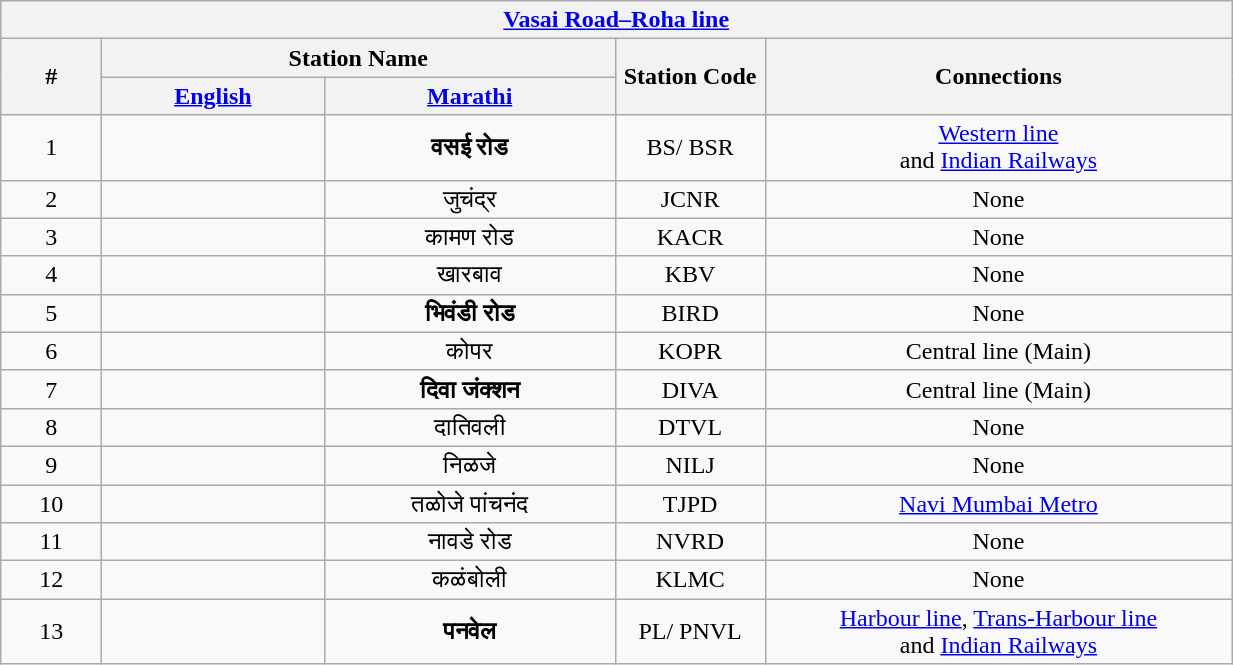<table class="wikitable"  style="text-align:center; width:65%;">
<tr>
<th colspan="5"><strong><a href='#'>Vasai Road–Roha line</a></strong></th>
</tr>
<tr>
<th rowspan="2" style="width:1%;">#</th>
<th colspan="2" style="width:5%;">Station Name</th>
<th rowspan="2" style="width:1%;">Station Code</th>
<th rowspan="2" style="width:5%;">Connections</th>
</tr>
<tr>
<th><a href='#'>English</a></th>
<th><a href='#'>Marathi</a></th>
</tr>
<tr>
<td>1</td>
<td><strong></strong></td>
<td><strong>वसई रोड</strong></td>
<td>BS/ BSR</td>
<td><a href='#'>Western line</a> <br> and <a href='#'>Indian Railways</a></td>
</tr>
<tr>
<td>2</td>
<td></td>
<td>जुचंद्र</td>
<td>JCNR</td>
<td>None</td>
</tr>
<tr>
<td>3</td>
<td></td>
<td>कामण रोड</td>
<td>KACR</td>
<td>None</td>
</tr>
<tr>
<td>4</td>
<td></td>
<td>खारबाव</td>
<td>KBV</td>
<td>None</td>
</tr>
<tr>
<td>5</td>
<td><strong></strong></td>
<td><strong>भिवंडी रोड</strong></td>
<td>BIRD</td>
<td>None</td>
</tr>
<tr>
<td>6</td>
<td></td>
<td>कोपर</td>
<td>KOPR</td>
<td>Central line (Main)</td>
</tr>
<tr>
<td>7</td>
<td><strong></strong></td>
<td><strong>दिवा जंक्शन</strong></td>
<td>DIVA</td>
<td>Central line (Main)</td>
</tr>
<tr>
<td>8</td>
<td></td>
<td>दातिवली</td>
<td>DTVL</td>
<td>None</td>
</tr>
<tr>
<td>9</td>
<td></td>
<td>निळजे</td>
<td>NILJ</td>
<td>None</td>
</tr>
<tr>
<td>10</td>
<td></td>
<td>तळोजे पांचनंद</td>
<td>TJPD</td>
<td><a href='#'>Navi Mumbai Metro</a></td>
</tr>
<tr>
<td>11</td>
<td></td>
<td>नावडे रोड</td>
<td>NVRD</td>
<td>None</td>
</tr>
<tr>
<td>12</td>
<td></td>
<td>कळंबोली</td>
<td>KLMC</td>
<td>None</td>
</tr>
<tr>
<td>13</td>
<td><strong></strong></td>
<td><strong>पनवेल</strong></td>
<td>PL/ PNVL</td>
<td><a href='#'>Harbour line</a>, <a href='#'>Trans-Harbour line</a> <br> and <a href='#'>Indian Railways</a></td>
</tr>
</table>
